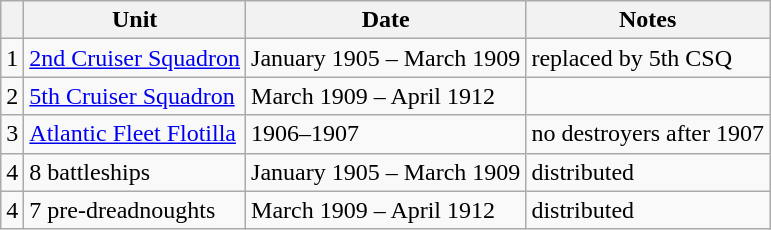<table class=wikitable>
<tr>
<th></th>
<th>Unit</th>
<th>Date</th>
<th>Notes</th>
</tr>
<tr>
<td>1</td>
<td><a href='#'>2nd Cruiser Squadron</a></td>
<td>January 1905 – March 1909</td>
<td>replaced by 5th CSQ  </td>
</tr>
<tr>
<td>2</td>
<td><a href='#'>5th Cruiser Squadron</a></td>
<td>March 1909 – April 1912</td>
<td></td>
</tr>
<tr>
<td>3</td>
<td><a href='#'>Atlantic Fleet Flotilla</a></td>
<td>1906–1907</td>
<td>no destroyers after 1907 </td>
</tr>
<tr>
<td>4</td>
<td>8 battleships</td>
<td>January 1905 – March 1909</td>
<td>distributed </td>
</tr>
<tr>
<td>4</td>
<td>7 pre-dreadnoughts</td>
<td>March 1909 – April 1912</td>
<td>distributed </td>
</tr>
</table>
